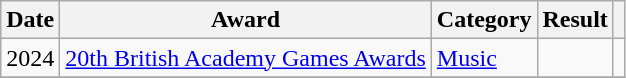<table class="wikitable plainrowheaders sortable">
<tr>
<th scope="col">Date</th>
<th scope="col">Award</th>
<th scope="col">Category</th>
<th scope="col">Result</th>
<th scope="col" class="unsortable"></th>
</tr>
<tr>
<td rowspan="1">2024</td>
<td rowspan="1"><a href='#'>20th British Academy Games Awards</a></td>
<td><a href='#'>Music</a></td>
<td></td>
<td style="text-align:center;" rowspan="1"></td>
</tr>
<tr>
</tr>
</table>
